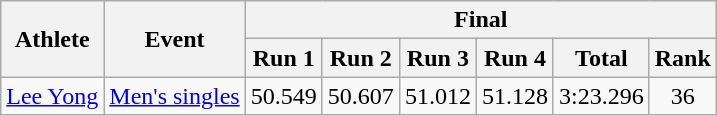<table class="wikitable" style="text-align:center">
<tr>
<th rowspan="2">Athlete</th>
<th rowspan="2">Event</th>
<th colspan="6">Final</th>
</tr>
<tr>
<th>Run 1</th>
<th>Run 2</th>
<th>Run 3</th>
<th>Run 4</th>
<th>Total</th>
<th>Rank</th>
</tr>
<tr>
<td><a href='#'>Lee Yong</a></td>
<td><a href='#'>Men's singles</a></td>
<td>50.549</td>
<td>50.607</td>
<td>51.012</td>
<td>51.128</td>
<td>3:23.296</td>
<td>36</td>
</tr>
</table>
